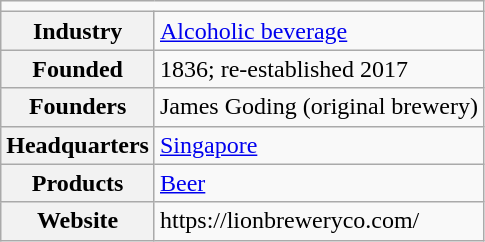<table class="wikitable floatright">
<tr>
<td colspan="2"></td>
</tr>
<tr>
<th>Industry</th>
<td><a href='#'>Alcoholic beverage</a></td>
</tr>
<tr>
<th>Founded</th>
<td>1836; re-established 2017</td>
</tr>
<tr>
<th>Founders</th>
<td>James Goding (original brewery)</td>
</tr>
<tr>
<th>Headquarters</th>
<td><a href='#'>Singapore</a></td>
</tr>
<tr>
<th>Products</th>
<td><a href='#'>Beer</a></td>
</tr>
<tr>
<th>Website</th>
<td>https://lionbreweryco.com/</td>
</tr>
</table>
